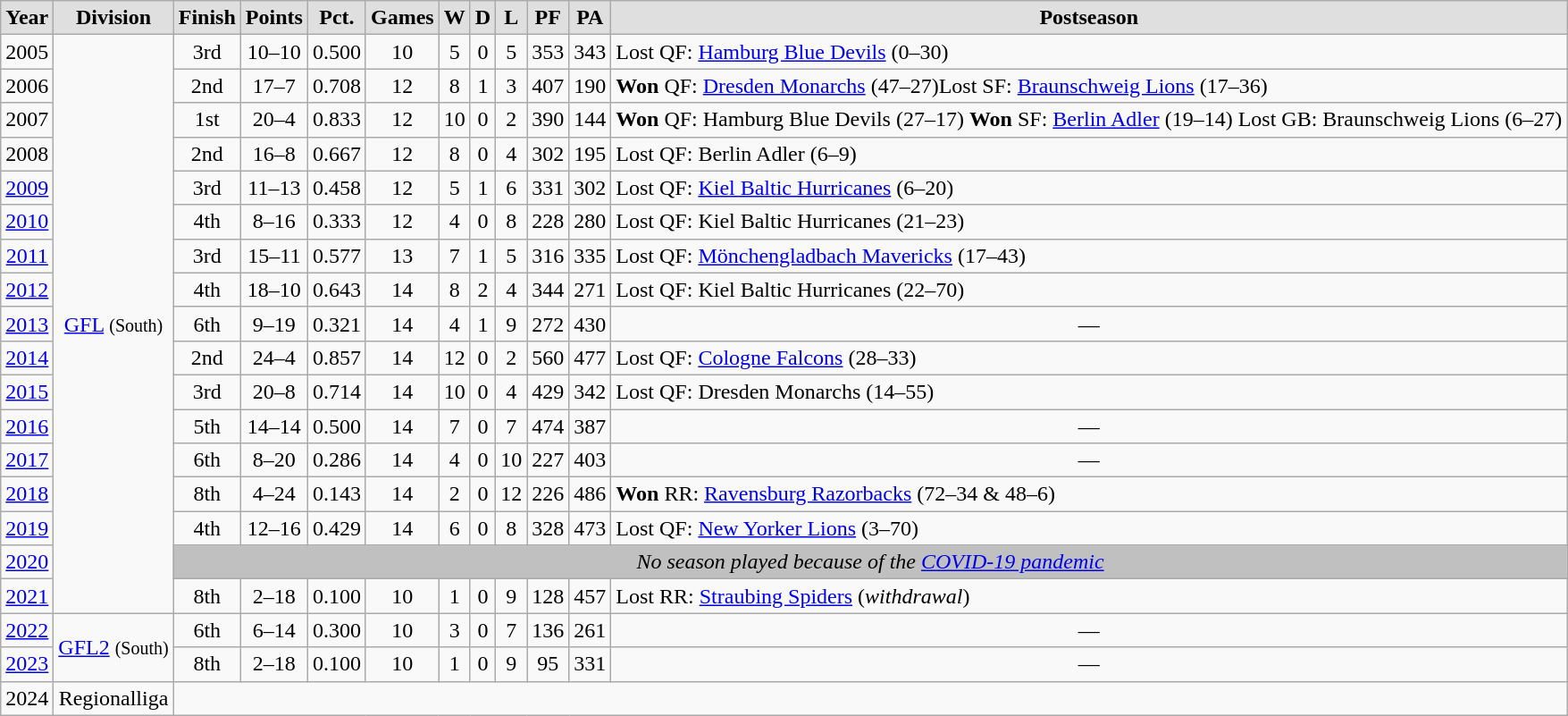<table class="wikitable" style="text-align:center">
<tr style="background:#DFDFDF; font-weight:bold;">
<td>Year</td>
<td>Division</td>
<td>Finish</td>
<td>Points</td>
<td>Pct.</td>
<td>Games</td>
<td>W</td>
<td>D</td>
<td>L</td>
<td>PF</td>
<td>PA</td>
<td>Postseason</td>
</tr>
<tr>
<td>2005</td>
<td rowspan="17"><a href='#'>GFL</a> <small>(South)</small></td>
<td>3rd</td>
<td>10–10</td>
<td>0.500</td>
<td>10</td>
<td>5</td>
<td>0</td>
<td>5</td>
<td>353</td>
<td>343</td>
<td style="text-align:left">Lost QF: <a href='#'>Hamburg Blue Devils</a> (0–30)</td>
</tr>
<tr>
<td>2006</td>
<td>2nd</td>
<td>17–7</td>
<td>0.708</td>
<td>12</td>
<td>8</td>
<td>1</td>
<td>3</td>
<td>407</td>
<td>190</td>
<td style="text-align:left"><strong>Won</strong> QF: <a href='#'>Dresden Monarchs</a> (47–27)Lost SF: <a href='#'>Braunschweig Lions</a> (17–36)</td>
</tr>
<tr>
<td>2007</td>
<td>1st</td>
<td>20–4</td>
<td>0.833</td>
<td>12</td>
<td>10</td>
<td>0</td>
<td>2</td>
<td>390</td>
<td>144</td>
<td style="text-align:left"><strong>Won</strong> QF: Hamburg Blue Devils (27–17)  <strong>Won</strong> SF: <a href='#'>Berlin Adler</a> (19–14)  Lost GB: Braunschweig Lions (6–27)</td>
</tr>
<tr>
<td>2008</td>
<td>2nd</td>
<td>16–8</td>
<td>0.667</td>
<td>12</td>
<td>8</td>
<td>0</td>
<td>4</td>
<td>302</td>
<td>195</td>
<td style="text-align:left">Lost QF: Berlin Adler (6–9)</td>
</tr>
<tr>
<td><a href='#'>2009</a></td>
<td>3rd</td>
<td>11–13</td>
<td>0.458</td>
<td>12</td>
<td>5</td>
<td>1</td>
<td>6</td>
<td>331</td>
<td>302</td>
<td style="text-align:left">Lost QF: <a href='#'>Kiel Baltic Hurricanes</a> (6–20)</td>
</tr>
<tr>
<td><a href='#'>2010</a></td>
<td>4th</td>
<td>8–16</td>
<td>0.333</td>
<td>12</td>
<td>4</td>
<td>0</td>
<td>8</td>
<td>228</td>
<td>280</td>
<td style="text-align:left">Lost QF: Kiel Baltic Hurricanes (21–23)</td>
</tr>
<tr>
<td><a href='#'>2011</a></td>
<td>3rd</td>
<td>15–11</td>
<td>0.577</td>
<td>13</td>
<td>7</td>
<td>1</td>
<td>5</td>
<td>316</td>
<td>335</td>
<td style="text-align:left">Lost QF: <a href='#'>Mönchengladbach Mavericks</a> (17–43)</td>
</tr>
<tr>
<td><a href='#'>2012</a></td>
<td>4th</td>
<td>18–10</td>
<td>0.643</td>
<td>14</td>
<td>8</td>
<td>2</td>
<td>4</td>
<td>344</td>
<td>271</td>
<td style="text-align:left">Lost QF: Kiel Baltic Hurricanes (22–70)</td>
</tr>
<tr>
<td><a href='#'>2013</a></td>
<td>6th</td>
<td>9–19</td>
<td>0.321</td>
<td>14</td>
<td>4</td>
<td>1</td>
<td>9</td>
<td>272</td>
<td>430</td>
<td>—</td>
</tr>
<tr>
<td><a href='#'>2014</a></td>
<td>2nd</td>
<td>24–4</td>
<td>0.857</td>
<td>14</td>
<td>12</td>
<td>0</td>
<td>2</td>
<td>560</td>
<td>477</td>
<td style="text-align:left">Lost QF: <a href='#'>Cologne Falcons</a> (28–33)</td>
</tr>
<tr>
<td><a href='#'>2015</a></td>
<td>3rd</td>
<td>20–8</td>
<td>0.714</td>
<td>14</td>
<td>10</td>
<td>0</td>
<td>4</td>
<td>429</td>
<td>342</td>
<td style="text-align:left">Lost QF: Dresden Monarchs (14–55)</td>
</tr>
<tr>
<td><a href='#'>2016</a></td>
<td>5th</td>
<td>14–14</td>
<td>0.500</td>
<td>14</td>
<td>7</td>
<td>0</td>
<td>7</td>
<td>474</td>
<td>387</td>
<td>—</td>
</tr>
<tr>
<td><a href='#'>2017</a></td>
<td>6th</td>
<td>8–20</td>
<td>0.286</td>
<td>14</td>
<td>4</td>
<td>0</td>
<td>10</td>
<td>227</td>
<td>403</td>
<td>—</td>
</tr>
<tr>
<td><a href='#'>2018</a></td>
<td>8th</td>
<td>4–24</td>
<td>0.143</td>
<td>14</td>
<td>2</td>
<td>0</td>
<td>12</td>
<td>226</td>
<td>486</td>
<td style="text-align:left"><strong>Won</strong> RR: <a href='#'>Ravensburg Razorbacks</a> (72–34 & 48–6)</td>
</tr>
<tr>
<td><a href='#'>2019</a></td>
<td>4th</td>
<td>12–16</td>
<td>0.429</td>
<td>14</td>
<td>6</td>
<td>0</td>
<td>8</td>
<td>328</td>
<td>473</td>
<td style="text-align:left">Lost QF: <a href='#'>New Yorker Lions</a> (3–70)</td>
</tr>
<tr>
<td><a href='#'>2020</a></td>
<td colspan="10" style="background:#C0C0C0"><em>No season played because of the <a href='#'>COVID-19 pandemic</a></em></td>
</tr>
<tr>
<td><a href='#'>2021</a></td>
<td>8th</td>
<td>2–18</td>
<td>0.100</td>
<td>10</td>
<td>1</td>
<td>0</td>
<td>9</td>
<td>128</td>
<td>457</td>
<td style="text-align:left">Lost RR: <a href='#'>Straubing Spiders</a> (<em>withdrawal</em>)</td>
</tr>
<tr>
<td><a href='#'>2022</a></td>
<td rowspan=2><a href='#'>GFL2</a> <small>(South)</small></td>
<td>6th</td>
<td>6–14</td>
<td>0.300</td>
<td>10</td>
<td>3</td>
<td>0</td>
<td>7</td>
<td>136</td>
<td>261</td>
<td>—</td>
</tr>
<tr>
<td><a href='#'>2023</a></td>
<td>8th</td>
<td>2–18</td>
<td>0.100</td>
<td>10</td>
<td>1</td>
<td>0</td>
<td>9</td>
<td>95</td>
<td>331</td>
<td>—</td>
</tr>
<tr>
<td>2024</td>
<td>Regionalliga</td>
</tr>
</table>
